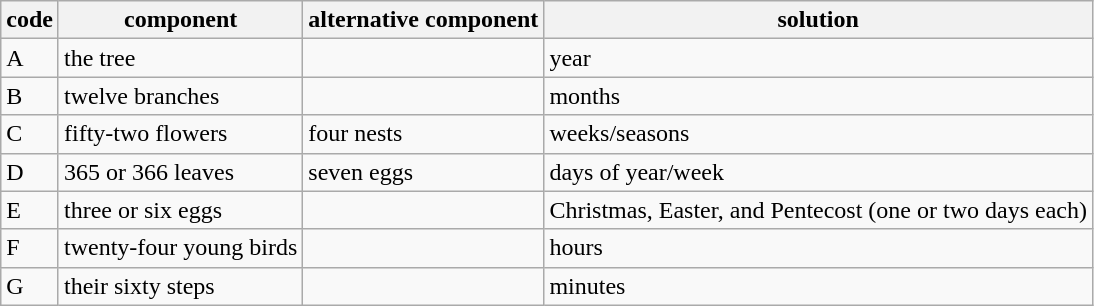<table class="wikitable">
<tr>
<th>code</th>
<th>component</th>
<th>alternative component</th>
<th>solution</th>
</tr>
<tr>
<td>A</td>
<td>the tree</td>
<td></td>
<td>year</td>
</tr>
<tr>
<td>B</td>
<td>twelve branches</td>
<td></td>
<td>months</td>
</tr>
<tr>
<td>C</td>
<td>fifty-two flowers</td>
<td>four nests</td>
<td>weeks/seasons</td>
</tr>
<tr>
<td>D</td>
<td>365 or 366 leaves</td>
<td>seven eggs</td>
<td>days of year/week</td>
</tr>
<tr>
<td>E</td>
<td>three or six eggs</td>
<td></td>
<td>Christmas, Easter, and Pentecost (one or two days each)</td>
</tr>
<tr>
<td>F</td>
<td>twenty-four young birds</td>
<td></td>
<td>hours</td>
</tr>
<tr>
<td>G</td>
<td>their sixty steps</td>
<td></td>
<td>minutes</td>
</tr>
</table>
